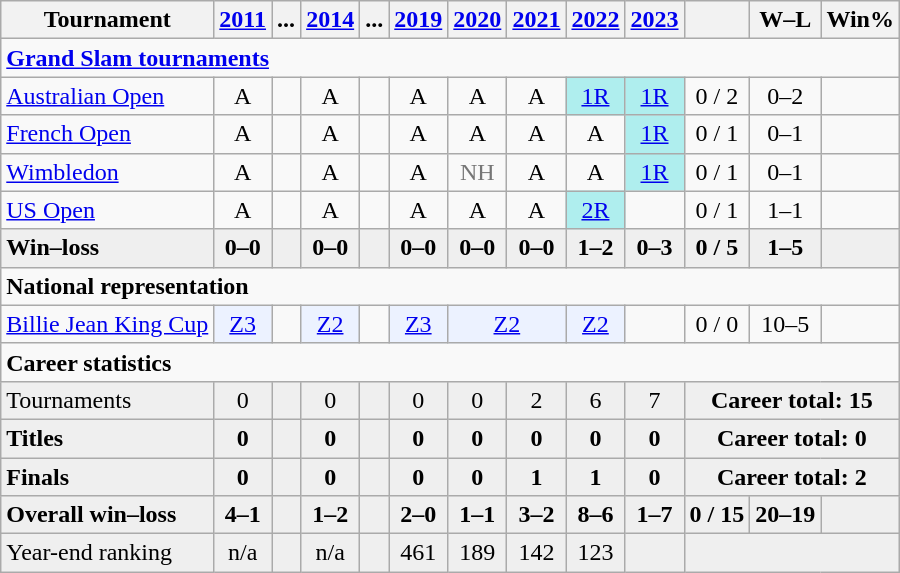<table class="wikitable" style=text-align:center>
<tr>
<th>Tournament</th>
<th><a href='#'>2011</a></th>
<th>...</th>
<th><a href='#'>2014</a></th>
<th>...</th>
<th><a href='#'>2019</a></th>
<th><a href='#'>2020</a></th>
<th><a href='#'>2021</a></th>
<th><a href='#'>2022</a></th>
<th><a href='#'>2023</a></th>
<th></th>
<th>W–L</th>
<th>Win%</th>
</tr>
<tr>
<td colspan="13" align="left"><strong><a href='#'>Grand Slam tournaments</a></strong></td>
</tr>
<tr>
<td align=left><a href='#'>Australian Open</a></td>
<td>A</td>
<td></td>
<td>A</td>
<td></td>
<td>A</td>
<td>A</td>
<td>A</td>
<td bgcolor=afeeee><a href='#'>1R</a></td>
<td bgcolor=afeeee><a href='#'>1R</a></td>
<td>0 / 2</td>
<td>0–2</td>
<td></td>
</tr>
<tr>
<td align=left><a href='#'>French Open</a></td>
<td>A</td>
<td></td>
<td>A</td>
<td></td>
<td>A</td>
<td>A</td>
<td>A</td>
<td>A</td>
<td bgcolor=afeeee><a href='#'>1R</a></td>
<td>0 / 1</td>
<td>0–1</td>
<td></td>
</tr>
<tr>
<td align=left><a href='#'>Wimbledon</a></td>
<td>A</td>
<td></td>
<td>A</td>
<td></td>
<td>A</td>
<td style=color:#767676>NH</td>
<td>A</td>
<td>A</td>
<td bgcolor=afeeee><a href='#'>1R</a></td>
<td>0 / 1</td>
<td>0–1</td>
<td></td>
</tr>
<tr>
<td align=left><a href='#'>US Open</a></td>
<td>A</td>
<td></td>
<td>A</td>
<td></td>
<td>A</td>
<td>A</td>
<td>A</td>
<td bgcolor=afeeee><a href='#'>2R</a></td>
<td></td>
<td>0 / 1</td>
<td>1–1</td>
<td></td>
</tr>
<tr style=background:#efefef;font-weight:bold>
<td align=left>Win–loss</td>
<td>0–0</td>
<td></td>
<td>0–0</td>
<td></td>
<td>0–0</td>
<td>0–0</td>
<td>0–0</td>
<td>1–2</td>
<td>0–3</td>
<td>0 / 5</td>
<td>1–5</td>
<td></td>
</tr>
<tr>
<td colspan="13" align=left><strong>National representation</strong></td>
</tr>
<tr>
<td align=left><a href='#'>Billie Jean King Cup</a></td>
<td bgcolor=ecf2ff><a href='#'>Z3</a></td>
<td></td>
<td bgcolor=ecf2ff><a href='#'>Z2</a></td>
<td></td>
<td bgcolor=ecf2ff><a href='#'>Z3</a></td>
<td colspan="2" bgcolor=ecf2ff><a href='#'>Z2</a></td>
<td bgcolor=ecf2ff><a href='#'>Z2</a></td>
<td></td>
<td>0 / 0</td>
<td>10–5</td>
<td></td>
</tr>
<tr>
<td colspan="13" align="left"><strong>Career statistics</strong></td>
</tr>
<tr bgcolor="efefef">
<td align="left">Tournaments</td>
<td>0</td>
<td></td>
<td>0</td>
<td></td>
<td>0</td>
<td>0</td>
<td>2</td>
<td>6</td>
<td>7</td>
<td colspan="3"><strong>Career total: 15</strong></td>
</tr>
<tr style="background:#efefef;font-weight:bold">
<td align="left">Titles</td>
<td>0</td>
<td></td>
<td>0</td>
<td></td>
<td>0</td>
<td>0</td>
<td>0</td>
<td>0</td>
<td>0</td>
<td colspan="3">Career total: 0</td>
</tr>
<tr style="background:#efefef;font-weight:bold">
<td align="left">Finals</td>
<td>0</td>
<td></td>
<td>0</td>
<td></td>
<td>0</td>
<td>0</td>
<td>1</td>
<td>1</td>
<td>0</td>
<td colspan="3">Career total: 2</td>
</tr>
<tr style="background:#efefef;font-weight:bold">
<td align="left">Overall win–loss</td>
<td>4–1</td>
<td></td>
<td>1–2</td>
<td></td>
<td>2–0</td>
<td>1–1</td>
<td>3–2</td>
<td>8–6</td>
<td>1–7</td>
<td>0 / 15</td>
<td>20–19</td>
<td></td>
</tr>
<tr bgcolor="efefef">
<td align="left">Year-end ranking</td>
<td>n/a</td>
<td></td>
<td>n/a</td>
<td></td>
<td>461</td>
<td>189</td>
<td>142</td>
<td>123</td>
<td></td>
<td colspan="3"></td>
</tr>
</table>
